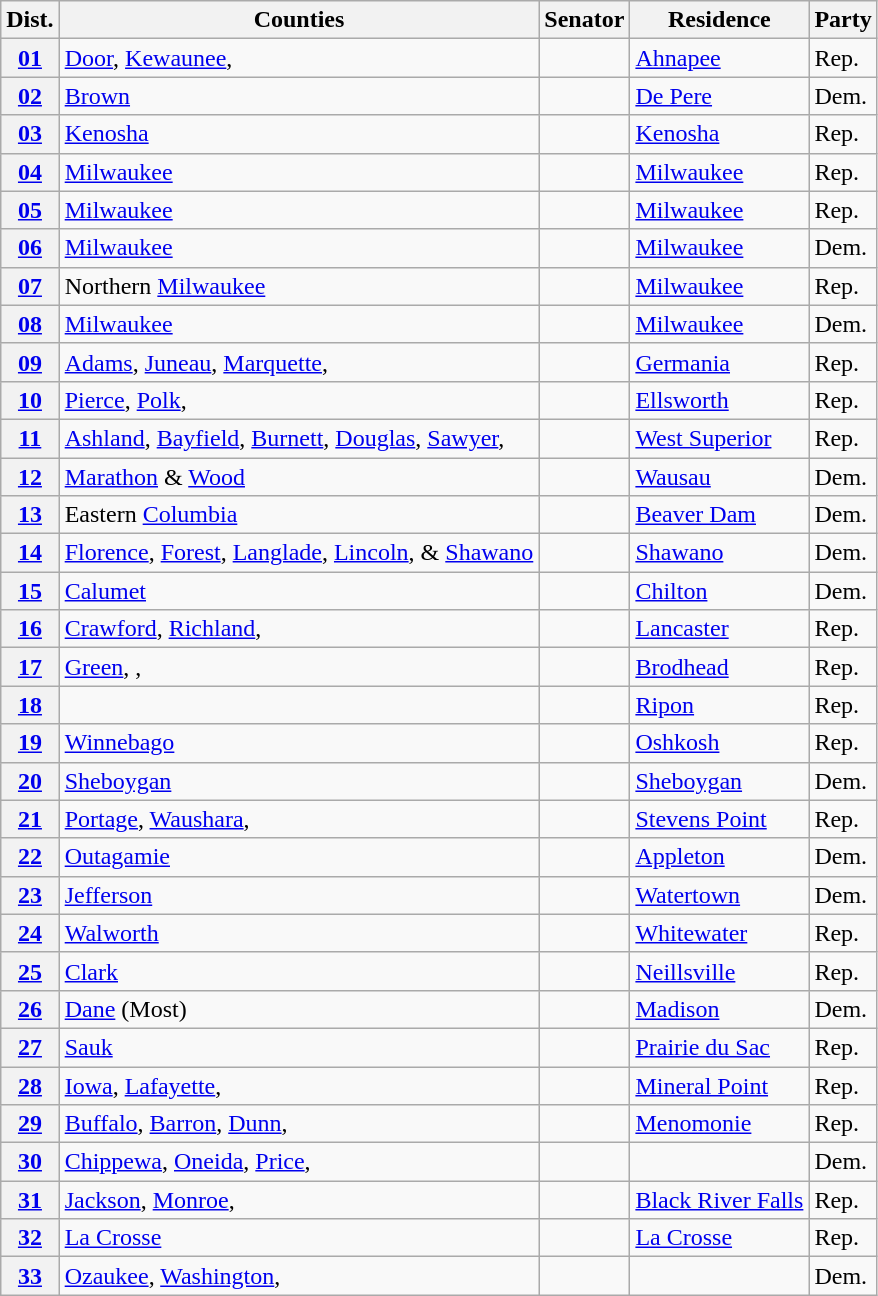<table class="wikitable sortable">
<tr>
<th>Dist.</th>
<th>Counties</th>
<th>Senator</th>
<th>Residence</th>
<th>Party</th>
</tr>
<tr>
<th><a href='#'>01</a></th>
<td><a href='#'>Door</a>, <a href='#'>Kewaunee</a>, </td>
<td></td>
<td><a href='#'>Ahnapee</a></td>
<td>Rep.</td>
</tr>
<tr>
<th><a href='#'>02</a></th>
<td><a href='#'>Brown</a> </td>
<td></td>
<td><a href='#'>De Pere</a></td>
<td>Dem.</td>
</tr>
<tr>
<th><a href='#'>03</a></th>
<td><a href='#'>Kenosha</a> </td>
<td></td>
<td><a href='#'>Kenosha</a></td>
<td>Rep.</td>
</tr>
<tr>
<th><a href='#'>04</a></th>
<td><a href='#'>Milwaukee</a> </td>
<td></td>
<td><a href='#'>Milwaukee</a></td>
<td>Rep.</td>
</tr>
<tr>
<th><a href='#'>05</a></th>
<td><a href='#'>Milwaukee</a> </td>
<td></td>
<td><a href='#'>Milwaukee</a></td>
<td>Rep.</td>
</tr>
<tr>
<th><a href='#'>06</a></th>
<td><a href='#'>Milwaukee</a> </td>
<td></td>
<td><a href='#'>Milwaukee</a></td>
<td>Dem.</td>
</tr>
<tr>
<th><a href='#'>07</a></th>
<td>Northern <a href='#'>Milwaukee</a> </td>
<td></td>
<td><a href='#'>Milwaukee</a></td>
<td>Rep.</td>
</tr>
<tr>
<th><a href='#'>08</a></th>
<td><a href='#'>Milwaukee</a> </td>
<td></td>
<td><a href='#'>Milwaukee</a></td>
<td>Dem.</td>
</tr>
<tr>
<th><a href='#'>09</a></th>
<td><a href='#'>Adams</a>, <a href='#'>Juneau</a>, <a href='#'>Marquette</a>, </td>
<td></td>
<td><a href='#'>Germania</a></td>
<td>Rep.</td>
</tr>
<tr>
<th><a href='#'>10</a></th>
<td><a href='#'>Pierce</a>, <a href='#'>Polk</a>, </td>
<td></td>
<td><a href='#'>Ellsworth</a></td>
<td>Rep.</td>
</tr>
<tr>
<th><a href='#'>11</a></th>
<td><a href='#'>Ashland</a>, <a href='#'>Bayfield</a>, <a href='#'>Burnett</a>, <a href='#'>Douglas</a>, <a href='#'>Sawyer</a>, </td>
<td></td>
<td><a href='#'>West Superior</a></td>
<td>Rep.</td>
</tr>
<tr>
<th><a href='#'>12</a></th>
<td><a href='#'>Marathon</a> & <a href='#'>Wood</a></td>
<td></td>
<td><a href='#'>Wausau</a></td>
<td>Dem.</td>
</tr>
<tr>
<th><a href='#'>13</a></th>
<td>Eastern <a href='#'>Columbia</a> </td>
<td></td>
<td><a href='#'>Beaver Dam</a></td>
<td>Dem.</td>
</tr>
<tr>
<th><a href='#'>14</a></th>
<td><a href='#'>Florence</a>, <a href='#'>Forest</a>, <a href='#'>Langlade</a>, <a href='#'>Lincoln</a>, & <a href='#'>Shawano</a></td>
<td></td>
<td><a href='#'>Shawano</a></td>
<td>Dem.</td>
</tr>
<tr>
<th><a href='#'>15</a></th>
<td><a href='#'>Calumet</a> </td>
<td></td>
<td><a href='#'>Chilton</a></td>
<td>Dem.</td>
</tr>
<tr>
<th><a href='#'>16</a></th>
<td><a href='#'>Crawford</a>, <a href='#'>Richland</a>, </td>
<td></td>
<td><a href='#'>Lancaster</a></td>
<td>Rep.</td>
</tr>
<tr>
<th><a href='#'>17</a></th>
<td><a href='#'>Green</a>, , </td>
<td></td>
<td><a href='#'>Brodhead</a></td>
<td>Rep.</td>
</tr>
<tr>
<th><a href='#'>18</a></th>
<td></td>
<td></td>
<td><a href='#'>Ripon</a></td>
<td>Rep.</td>
</tr>
<tr>
<th><a href='#'>19</a></th>
<td><a href='#'>Winnebago</a></td>
<td></td>
<td><a href='#'>Oshkosh</a></td>
<td>Rep.</td>
</tr>
<tr>
<th><a href='#'>20</a></th>
<td><a href='#'>Sheboygan</a></td>
<td></td>
<td><a href='#'>Sheboygan</a></td>
<td>Dem.</td>
</tr>
<tr>
<th><a href='#'>21</a></th>
<td><a href='#'>Portage</a>, <a href='#'>Waushara</a>, </td>
<td></td>
<td><a href='#'>Stevens Point</a></td>
<td>Rep.</td>
</tr>
<tr>
<th><a href='#'>22</a></th>
<td><a href='#'>Outagamie</a> </td>
<td></td>
<td><a href='#'>Appleton</a></td>
<td>Dem.</td>
</tr>
<tr>
<th><a href='#'>23</a></th>
<td><a href='#'>Jefferson</a> </td>
<td></td>
<td><a href='#'>Watertown</a></td>
<td>Dem.</td>
</tr>
<tr>
<th><a href='#'>24</a></th>
<td><a href='#'>Walworth</a> </td>
<td></td>
<td><a href='#'>Whitewater</a></td>
<td>Rep.</td>
</tr>
<tr>
<th><a href='#'>25</a></th>
<td><a href='#'>Clark</a> </td>
<td></td>
<td><a href='#'>Neillsville</a></td>
<td>Rep.</td>
</tr>
<tr>
<th><a href='#'>26</a></th>
<td><a href='#'>Dane</a> (Most)</td>
<td></td>
<td><a href='#'>Madison</a></td>
<td>Dem.</td>
</tr>
<tr>
<th><a href='#'>27</a></th>
<td><a href='#'>Sauk</a> </td>
<td></td>
<td><a href='#'>Prairie du Sac</a></td>
<td>Rep.</td>
</tr>
<tr>
<th><a href='#'>28</a></th>
<td><a href='#'>Iowa</a>, <a href='#'>Lafayette</a>, </td>
<td></td>
<td><a href='#'>Mineral Point</a></td>
<td>Rep.</td>
</tr>
<tr>
<th><a href='#'>29</a></th>
<td><a href='#'>Buffalo</a>, <a href='#'>Barron</a>, <a href='#'>Dunn</a>, </td>
<td></td>
<td><a href='#'>Menomonie</a></td>
<td>Rep.</td>
</tr>
<tr>
<th><a href='#'>30</a></th>
<td><a href='#'>Chippewa</a>, <a href='#'>Oneida</a>, <a href='#'>Price</a>, </td>
<td></td>
<td></td>
<td>Dem.</td>
</tr>
<tr>
<th><a href='#'>31</a></th>
<td><a href='#'>Jackson</a>, <a href='#'>Monroe</a>, </td>
<td></td>
<td><a href='#'>Black River Falls</a></td>
<td>Rep.</td>
</tr>
<tr>
<th><a href='#'>32</a></th>
<td><a href='#'>La Crosse</a> </td>
<td></td>
<td><a href='#'>La Crosse</a></td>
<td>Rep.</td>
</tr>
<tr>
<th><a href='#'>33</a></th>
<td><a href='#'>Ozaukee</a>, <a href='#'>Washington</a>, </td>
<td></td>
<td></td>
<td>Dem.</td>
</tr>
</table>
